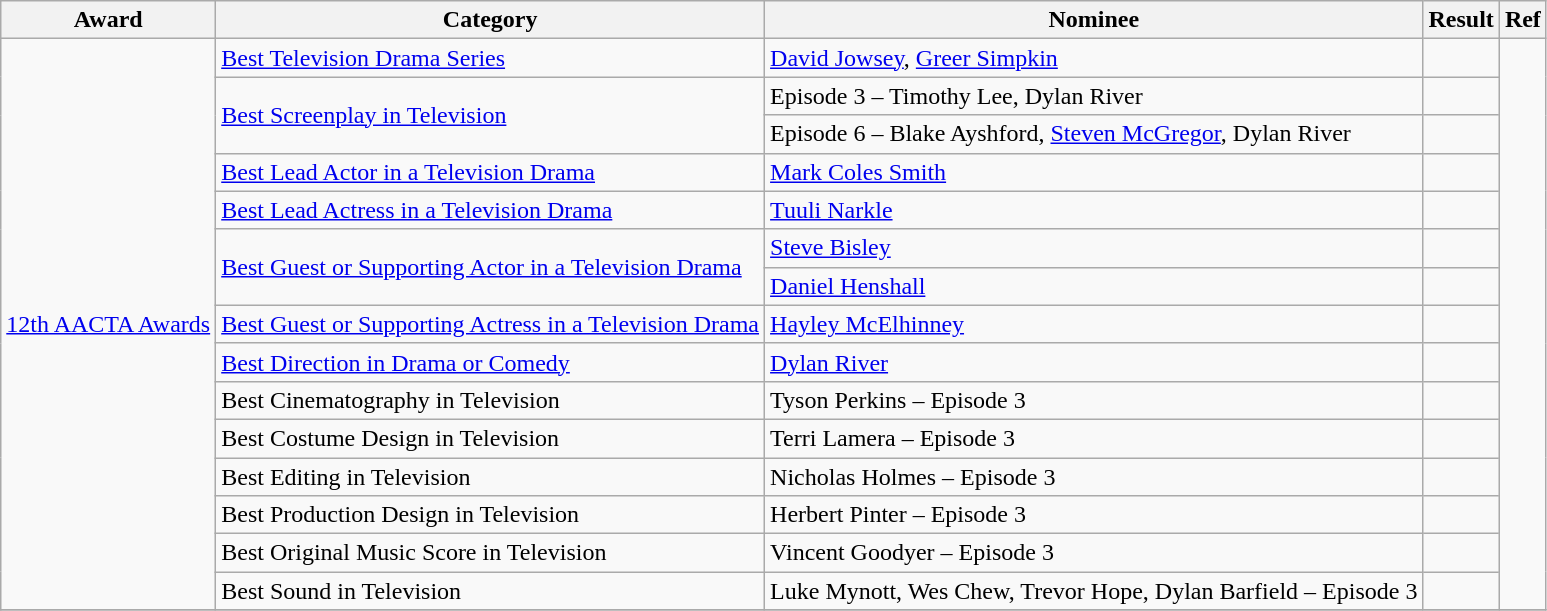<table class="wikitable">
<tr>
<th>Award</th>
<th>Category</th>
<th>Nominee</th>
<th>Result</th>
<th>Ref</th>
</tr>
<tr>
<td rowspan="15"><a href='#'>12th AACTA Awards</a></td>
<td><a href='#'>Best Television Drama Series</a></td>
<td><a href='#'>David Jowsey</a>, <a href='#'>Greer Simpkin</a></td>
<td></td>
<td rowspan="15"></td>
</tr>
<tr>
<td rowspan="2"><a href='#'>Best Screenplay in Television</a></td>
<td>Episode 3 – Timothy Lee, Dylan River</td>
<td></td>
</tr>
<tr>
<td>Episode 6 – Blake Ayshford, <a href='#'>Steven McGregor</a>, Dylan River</td>
<td></td>
</tr>
<tr>
<td><a href='#'>Best Lead Actor in a Television Drama</a></td>
<td><a href='#'>Mark Coles Smith</a></td>
<td></td>
</tr>
<tr>
<td><a href='#'>Best Lead Actress in a Television Drama</a></td>
<td><a href='#'>Tuuli Narkle</a></td>
<td></td>
</tr>
<tr>
<td rowspan="2"><a href='#'>Best Guest or Supporting Actor in a Television Drama</a></td>
<td><a href='#'>Steve Bisley</a></td>
<td></td>
</tr>
<tr>
<td><a href='#'>Daniel Henshall</a></td>
<td></td>
</tr>
<tr>
<td><a href='#'>Best Guest or Supporting Actress in a Television Drama</a></td>
<td><a href='#'>Hayley McElhinney</a></td>
<td></td>
</tr>
<tr>
<td><a href='#'>Best Direction in Drama or Comedy</a></td>
<td><a href='#'>Dylan River</a></td>
<td></td>
</tr>
<tr>
<td>Best Cinematography in Television</td>
<td>Tyson Perkins – Episode 3</td>
<td></td>
</tr>
<tr>
<td>Best Costume Design in Television</td>
<td>Terri Lamera – Episode 3</td>
<td></td>
</tr>
<tr>
<td>Best Editing in Television</td>
<td>Nicholas Holmes – Episode 3</td>
<td></td>
</tr>
<tr>
<td>Best Production Design in Television</td>
<td>Herbert Pinter – Episode 3</td>
<td></td>
</tr>
<tr>
<td>Best Original Music Score in Television</td>
<td>Vincent Goodyer – Episode 3</td>
<td></td>
</tr>
<tr>
<td>Best Sound in Television</td>
<td>Luke Mynott, Wes Chew, Trevor Hope, Dylan Barfield – Episode 3</td>
<td></td>
</tr>
<tr>
</tr>
</table>
